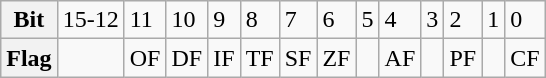<table class="wikitable">
<tr>
<th>Bit</th>
<td>15-12</td>
<td>11</td>
<td>10</td>
<td>9</td>
<td>8</td>
<td>7</td>
<td>6</td>
<td>5</td>
<td>4</td>
<td>3</td>
<td>2</td>
<td>1</td>
<td>0</td>
</tr>
<tr>
<th>Flag</th>
<td> </td>
<td>OF</td>
<td>DF</td>
<td>IF</td>
<td>TF</td>
<td>SF</td>
<td>ZF</td>
<td> </td>
<td>AF</td>
<td> </td>
<td>PF</td>
<td> </td>
<td>CF</td>
</tr>
</table>
